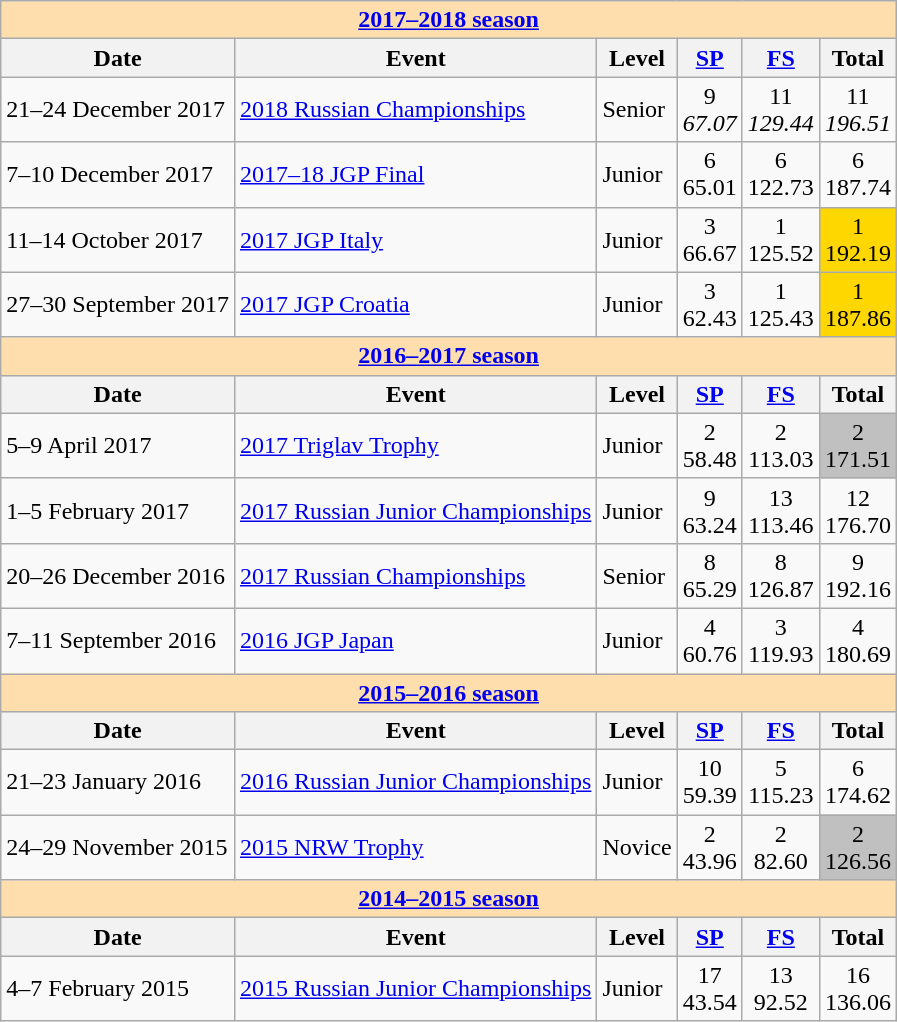<table class="wikitable">
<tr>
<td style="background-color: #ffdead; " colspan=6 align=center><a href='#'><strong>2017–2018 season</strong></a></td>
</tr>
<tr>
<th>Date</th>
<th>Event</th>
<th>Level</th>
<th><a href='#'>SP</a></th>
<th><a href='#'>FS</a></th>
<th>Total</th>
</tr>
<tr>
<td>21–24 December 2017</td>
<td><a href='#'>2018 Russian Championships</a></td>
<td>Senior</td>
<td align=center>9 <br> <em>67.07</em></td>
<td align=center>11 <br> <em>129.44</em></td>
<td align=center>11 <br> <em>196.51</em></td>
</tr>
<tr>
<td>7–10 December 2017</td>
<td><a href='#'>2017–18 JGP Final</a></td>
<td>Junior</td>
<td align=center>6 <br> 65.01</td>
<td align=center>6 <br> 122.73</td>
<td align=center>6 <br> 187.74</td>
</tr>
<tr>
<td>11–14 October 2017</td>
<td><a href='#'>2017 JGP Italy</a></td>
<td>Junior</td>
<td align=center>3 <br> 66.67</td>
<td align=center>1 <br> 125.52</td>
<td align=center bgcolor=gold>1 <br> 192.19</td>
</tr>
<tr>
<td>27–30 September 2017</td>
<td><a href='#'>2017 JGP Croatia</a></td>
<td>Junior</td>
<td align=center>3 <br> 62.43</td>
<td align=center>1 <br> 125.43</td>
<td align=center bgcolor=gold>1 <br> 187.86</td>
</tr>
<tr>
<td style="background-color: #ffdead; " colspan=6 align=center><a href='#'><strong>2016–2017 season</strong></a></td>
</tr>
<tr>
<th>Date</th>
<th>Event</th>
<th>Level</th>
<th><a href='#'>SP</a></th>
<th><a href='#'>FS</a></th>
<th>Total</th>
</tr>
<tr>
<td>5–9 April 2017</td>
<td><a href='#'>2017 Triglav Trophy</a></td>
<td>Junior</td>
<td align=center>2 <br> 58.48</td>
<td align=center>2 <br> 113.03</td>
<td align=center bgcolor=silver>2 <br> 171.51</td>
</tr>
<tr>
<td>1–5 February 2017</td>
<td><a href='#'>2017 Russian Junior Championships</a></td>
<td>Junior</td>
<td align=center>9 <br> 63.24</td>
<td align=center>13 <br> 113.46</td>
<td align=center>12 <br> 176.70</td>
</tr>
<tr>
<td>20–26 December 2016</td>
<td><a href='#'>2017 Russian Championships</a></td>
<td>Senior</td>
<td align=center>8 <br> 65.29</td>
<td align=center>8 <br> 126.87</td>
<td align=center>9 <br> 192.16</td>
</tr>
<tr>
<td>7–11 September 2016</td>
<td><a href='#'>2016 JGP Japan</a></td>
<td>Junior</td>
<td align=center>4 <br> 60.76</td>
<td align=center>3 <br> 119.93</td>
<td align=center>4 <br> 180.69</td>
</tr>
<tr>
<td style="background-color: #ffdead; " colspan=6 align=center><a href='#'><strong>2015–2016 season</strong></a></td>
</tr>
<tr>
<th>Date</th>
<th>Event</th>
<th>Level</th>
<th><a href='#'>SP</a></th>
<th><a href='#'>FS</a></th>
<th>Total</th>
</tr>
<tr>
<td>21–23 January 2016</td>
<td><a href='#'>2016 Russian Junior Championships</a></td>
<td>Junior</td>
<td align=center>10 <br> 59.39</td>
<td align=center>5 <br> 115.23</td>
<td align=center>6 <br> 174.62</td>
</tr>
<tr>
<td>24–29 November 2015</td>
<td><a href='#'>2015 NRW Trophy</a></td>
<td>Novice</td>
<td align=center>2 <br> 43.96</td>
<td align=center>2 <br> 82.60</td>
<td align=center bgcolor=silver>2 <br> 126.56</td>
</tr>
<tr>
<td style="background-color: #ffdead; " colspan=6 align=center><a href='#'><strong>2014–2015 season</strong></a></td>
</tr>
<tr>
<th>Date</th>
<th>Event</th>
<th>Level</th>
<th><a href='#'>SP</a></th>
<th><a href='#'>FS</a></th>
<th>Total</th>
</tr>
<tr>
<td>4–7 February 2015</td>
<td><a href='#'>2015 Russian Junior Championships</a></td>
<td>Junior</td>
<td align=center>17 <br> 43.54</td>
<td align=center>13 <br> 92.52</td>
<td align=center>16 <br> 136.06</td>
</tr>
</table>
